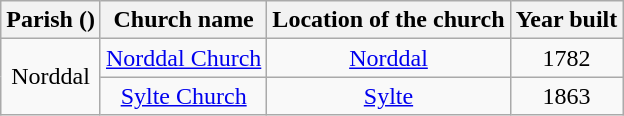<table class="wikitable" style="text-align:center">
<tr>
<th>Parish ()</th>
<th>Church name</th>
<th>Location of the church</th>
<th>Year built</th>
</tr>
<tr>
<td rowspan="2">Norddal</td>
<td><a href='#'>Norddal Church</a></td>
<td><a href='#'>Norddal</a></td>
<td>1782</td>
</tr>
<tr>
<td><a href='#'>Sylte Church</a></td>
<td><a href='#'>Sylte</a></td>
<td>1863</td>
</tr>
</table>
